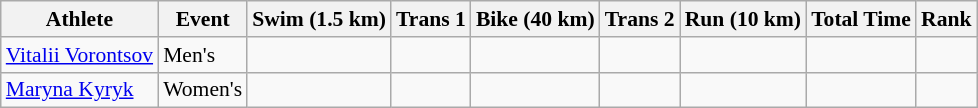<table class="wikitable" style="font-size:90%">
<tr>
<th>Athlete</th>
<th>Event</th>
<th>Swim (1.5 km)</th>
<th>Trans 1</th>
<th>Bike (40 km)</th>
<th>Trans 2</th>
<th>Run (10 km)</th>
<th>Total Time</th>
<th>Rank</th>
</tr>
<tr align=center>
<td align=left><a href='#'>Vitalii Vorontsov</a></td>
<td align=left>Men's</td>
<td></td>
<td></td>
<td></td>
<td></td>
<td></td>
<td></td>
<td></td>
</tr>
<tr align=center>
<td align=left><a href='#'>Maryna Kyryk</a></td>
<td align=left>Women's</td>
<td></td>
<td></td>
<td></td>
<td></td>
<td></td>
<td></td>
<td></td>
</tr>
</table>
